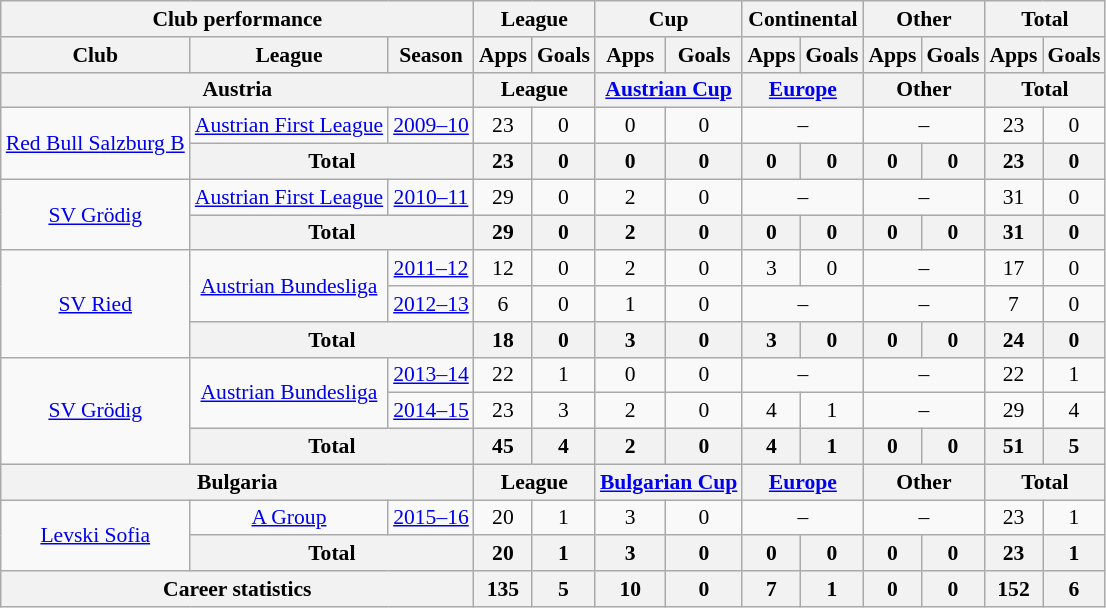<table class="wikitable" style="font-size:90%; text-align: center">
<tr>
<th Colspan="3">Club performance</th>
<th Colspan="2">League</th>
<th Colspan="2">Cup</th>
<th Colspan="2">Continental</th>
<th Colspan="2">Other</th>
<th Colspan="3">Total</th>
</tr>
<tr>
<th>Club</th>
<th>League</th>
<th>Season</th>
<th>Apps</th>
<th>Goals</th>
<th>Apps</th>
<th>Goals</th>
<th>Apps</th>
<th>Goals</th>
<th>Apps</th>
<th>Goals</th>
<th>Apps</th>
<th>Goals</th>
</tr>
<tr>
<th Colspan="3">Austria</th>
<th Colspan="2">League</th>
<th Colspan="2"><a href='#'>Austrian Cup</a></th>
<th Colspan="2"><a href='#'>Europe</a></th>
<th Colspan="2">Other</th>
<th Colspan="2">Total</th>
</tr>
<tr>
<td rowspan="2"><a href='#'>Red Bull Salzburg B</a></td>
<td rowspan="1"><a href='#'>Austrian First League</a></td>
<td><a href='#'>2009–10</a></td>
<td>23</td>
<td>0</td>
<td>0</td>
<td>0</td>
<td colspan="2">–</td>
<td colspan="2">–</td>
<td>23</td>
<td>0</td>
</tr>
<tr>
<th colspan=2>Total</th>
<th>23</th>
<th>0</th>
<th>0</th>
<th>0</th>
<th>0</th>
<th>0</th>
<th>0</th>
<th>0</th>
<th>23</th>
<th>0</th>
</tr>
<tr>
<td rowspan="2"><a href='#'>SV Grödig</a></td>
<td rowspan="1"><a href='#'>Austrian First League</a></td>
<td><a href='#'>2010–11</a></td>
<td>29</td>
<td>0</td>
<td>2</td>
<td>0</td>
<td colspan="2">–</td>
<td colspan="2">–</td>
<td>31</td>
<td>0</td>
</tr>
<tr>
<th colspan=2>Total</th>
<th>29</th>
<th>0</th>
<th>2</th>
<th>0</th>
<th>0</th>
<th>0</th>
<th>0</th>
<th>0</th>
<th>31</th>
<th>0</th>
</tr>
<tr>
<td rowspan="3"><a href='#'>SV Ried</a></td>
<td rowspan="2"><a href='#'>Austrian Bundesliga</a></td>
<td><a href='#'>2011–12</a></td>
<td>12</td>
<td>0</td>
<td>2</td>
<td>0</td>
<td>3</td>
<td>0</td>
<td colspan="2">–</td>
<td>17</td>
<td>0</td>
</tr>
<tr>
<td><a href='#'>2012–13</a></td>
<td>6</td>
<td>0</td>
<td>1</td>
<td>0</td>
<td colspan="2">–</td>
<td colspan="2">–</td>
<td>7</td>
<td>0</td>
</tr>
<tr>
<th colspan=2>Total</th>
<th>18</th>
<th>0</th>
<th>3</th>
<th>0</th>
<th>3</th>
<th>0</th>
<th>0</th>
<th>0</th>
<th>24</th>
<th>0</th>
</tr>
<tr>
<td rowspan="3"><a href='#'>SV Grödig</a></td>
<td rowspan="2"><a href='#'>Austrian Bundesliga</a></td>
<td><a href='#'>2013–14</a></td>
<td>22</td>
<td>1</td>
<td>0</td>
<td>0</td>
<td colspan="2">–</td>
<td colspan="2">–</td>
<td>22</td>
<td>1</td>
</tr>
<tr>
<td><a href='#'>2014–15</a></td>
<td>23</td>
<td>3</td>
<td>2</td>
<td>0</td>
<td>4</td>
<td>1</td>
<td colspan="2">–</td>
<td>29</td>
<td>4</td>
</tr>
<tr>
<th colspan=2>Total</th>
<th>45</th>
<th>4</th>
<th>2</th>
<th>0</th>
<th>4</th>
<th>1</th>
<th>0</th>
<th>0</th>
<th>51</th>
<th>5</th>
</tr>
<tr>
<th Colspan="3">Bulgaria</th>
<th Colspan="2">League</th>
<th Colspan="2"><a href='#'>Bulgarian Cup</a></th>
<th Colspan="2"><a href='#'>Europe</a></th>
<th Colspan="2">Other</th>
<th Colspan="2">Total</th>
</tr>
<tr>
<td rowspan="2"><a href='#'>Levski Sofia</a></td>
<td rowspan="1"><a href='#'>A Group</a></td>
<td><a href='#'>2015–16</a></td>
<td>20</td>
<td>1</td>
<td>3</td>
<td>0</td>
<td colspan="2">–</td>
<td colspan="2">–</td>
<td>23</td>
<td>1</td>
</tr>
<tr>
<th colspan=2>Total</th>
<th>20</th>
<th>1</th>
<th>3</th>
<th>0</th>
<th>0</th>
<th>0</th>
<th>0</th>
<th>0</th>
<th>23</th>
<th>1</th>
</tr>
<tr>
<th colspan="3">Career statistics</th>
<th>135</th>
<th>5</th>
<th>10</th>
<th>0</th>
<th>7</th>
<th>1</th>
<th>0</th>
<th>0</th>
<th>152</th>
<th>6</th>
</tr>
</table>
